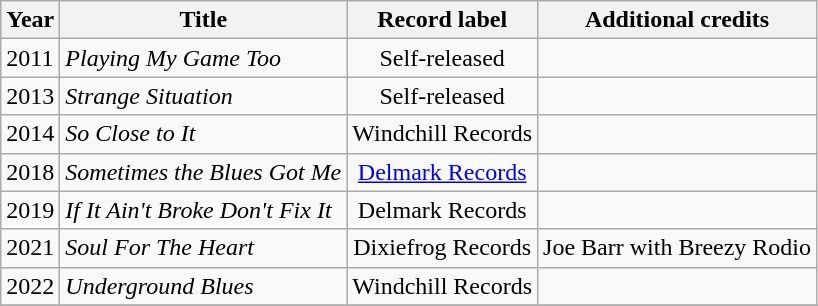<table class="wikitable sortable">
<tr>
<th>Year</th>
<th>Title</th>
<th>Record label</th>
<th>Additional credits</th>
</tr>
<tr>
<td>2011</td>
<td><em>Playing My Game Too</em></td>
<td style="text-align:center;">Self-released</td>
<td></td>
</tr>
<tr>
<td>2013</td>
<td><em>Strange Situation</em></td>
<td style="text-align:center;">Self-released</td>
<td></td>
</tr>
<tr>
<td>2014</td>
<td><em>So Close to It</em></td>
<td style="text-align:center;">Windchill Records</td>
<td></td>
</tr>
<tr>
<td>2018</td>
<td><em>Sometimes the Blues Got Me</em></td>
<td style="text-align:center;"><a href='#'>Delmark Records</a></td>
<td></td>
</tr>
<tr>
<td>2019</td>
<td><em>If It Ain't Broke Don't Fix It</em></td>
<td style="text-align:center;">Delmark Records</td>
<td></td>
</tr>
<tr>
<td>2021</td>
<td><em>Soul For The Heart</em></td>
<td style="text-align:center;">Dixiefrog Records</td>
<td>Joe Barr with Breezy Rodio</td>
</tr>
<tr>
<td>2022</td>
<td><em>Underground Blues</em></td>
<td style="text-align:center;">Windchill Records</td>
<td></td>
</tr>
<tr>
</tr>
</table>
